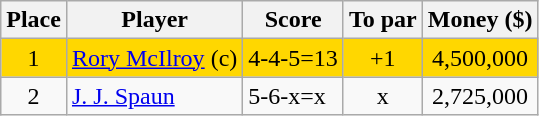<table class=wikitable>
<tr>
<th>Place</th>
<th>Player</th>
<th>Score</th>
<th>To par</th>
<th>Money ($)</th>
</tr>
<tr style="background:gold">
<td align=center>1</td>
<td> <a href='#'>Rory McIlroy</a> (c)</td>
<td>4-4-5=13</td>
<td align=center>+1</td>
<td align=center>4,500,000</td>
</tr>
<tr>
<td align=center>2</td>
<td> <a href='#'>J. J. Spaun</a></td>
<td>5-6-x=x</td>
<td align=center>x</td>
<td align=center>2,725,000</td>
</tr>
</table>
